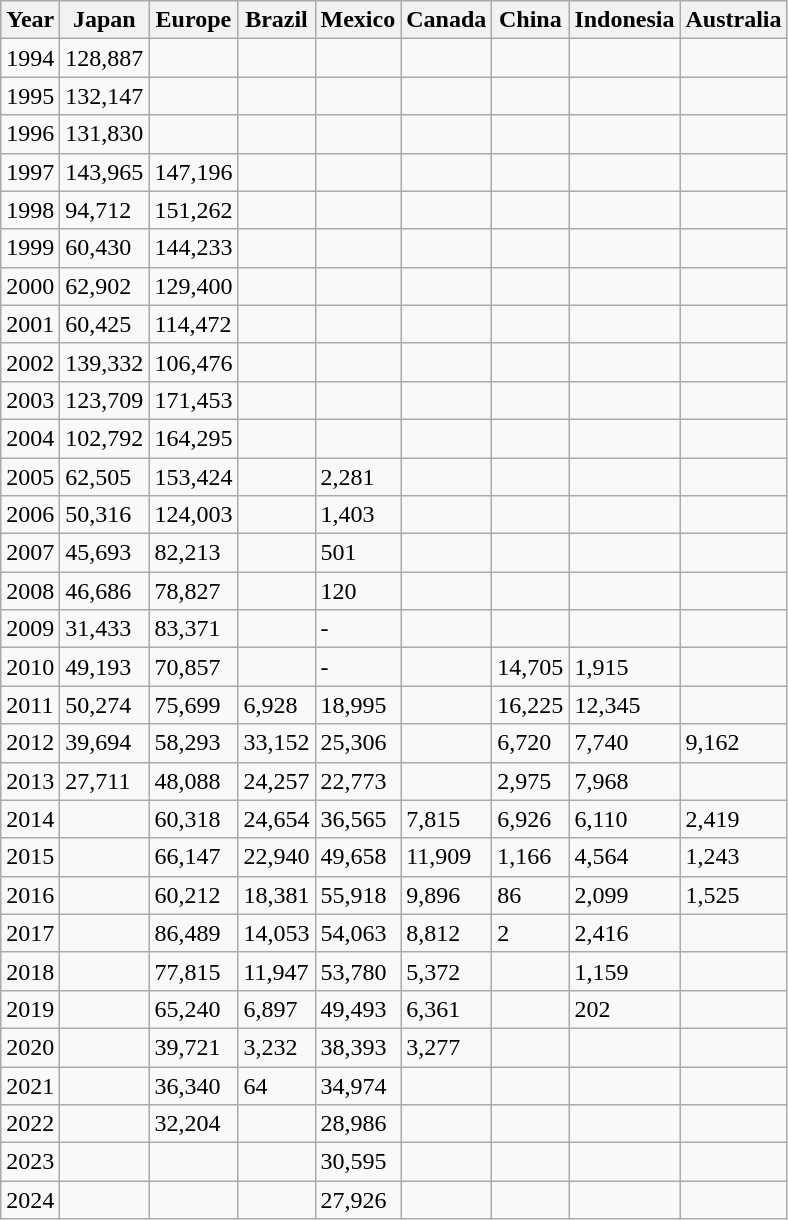<table class="wikitable">
<tr>
<th>Year</th>
<th>Japan</th>
<th>Europe</th>
<th>Brazil</th>
<th>Mexico</th>
<th>Canada</th>
<th>China</th>
<th>Indonesia</th>
<th>Australia</th>
</tr>
<tr>
<td>1994</td>
<td>128,887</td>
<td></td>
<td></td>
<td></td>
<td></td>
<td></td>
<td></td>
<td></td>
</tr>
<tr>
<td>1995</td>
<td>132,147</td>
<td></td>
<td></td>
<td></td>
<td></td>
<td></td>
<td></td>
<td></td>
</tr>
<tr>
<td>1996</td>
<td>131,830</td>
<td></td>
<td></td>
<td></td>
<td></td>
<td></td>
<td></td>
<td></td>
</tr>
<tr>
<td>1997</td>
<td>143,965</td>
<td>147,196</td>
<td></td>
<td></td>
<td></td>
<td></td>
<td></td>
<td></td>
</tr>
<tr>
<td>1998</td>
<td>94,712</td>
<td>151,262</td>
<td></td>
<td></td>
<td></td>
<td></td>
<td></td>
<td></td>
</tr>
<tr>
<td>1999</td>
<td>60,430</td>
<td>144,233</td>
<td></td>
<td></td>
<td></td>
<td></td>
<td></td>
<td></td>
</tr>
<tr>
<td>2000</td>
<td>62,902</td>
<td>129,400</td>
<td></td>
<td></td>
<td></td>
<td></td>
<td></td>
<td></td>
</tr>
<tr>
<td>2001</td>
<td>60,425</td>
<td>114,472</td>
<td></td>
<td></td>
<td></td>
<td></td>
<td></td>
<td></td>
</tr>
<tr>
<td>2002</td>
<td>139,332</td>
<td>106,476</td>
<td></td>
<td></td>
<td></td>
<td></td>
<td></td>
<td></td>
</tr>
<tr>
<td>2003</td>
<td>123,709</td>
<td>171,453</td>
<td></td>
<td></td>
<td></td>
<td></td>
<td></td>
<td></td>
</tr>
<tr>
<td>2004</td>
<td>102,792</td>
<td>164,295</td>
<td></td>
<td></td>
<td></td>
<td></td>
<td></td>
<td></td>
</tr>
<tr>
<td>2005</td>
<td>62,505</td>
<td>153,424</td>
<td></td>
<td>2,281</td>
<td></td>
<td></td>
<td></td>
<td></td>
</tr>
<tr>
<td>2006</td>
<td>50,316</td>
<td>124,003</td>
<td></td>
<td>1,403</td>
<td></td>
<td></td>
<td></td>
<td></td>
</tr>
<tr>
<td>2007</td>
<td>45,693</td>
<td>82,213</td>
<td></td>
<td>501</td>
<td></td>
<td></td>
<td></td>
<td></td>
</tr>
<tr>
<td>2008</td>
<td>46,686</td>
<td>78,827</td>
<td></td>
<td>120</td>
<td></td>
<td></td>
<td></td>
<td></td>
</tr>
<tr>
<td>2009</td>
<td>31,433</td>
<td>83,371</td>
<td></td>
<td>-</td>
<td></td>
<td></td>
<td></td>
<td></td>
</tr>
<tr>
<td>2010</td>
<td>49,193</td>
<td>70,857</td>
<td></td>
<td>-</td>
<td></td>
<td>14,705</td>
<td>1,915</td>
<td></td>
</tr>
<tr>
<td>2011</td>
<td>50,274</td>
<td>75,699</td>
<td>6,928</td>
<td>18,995</td>
<td></td>
<td>16,225</td>
<td>12,345</td>
<td></td>
</tr>
<tr>
<td>2012</td>
<td>39,694</td>
<td>58,293</td>
<td>33,152</td>
<td>25,306</td>
<td></td>
<td>6,720</td>
<td>7,740</td>
<td>9,162</td>
</tr>
<tr>
<td>2013</td>
<td>27,711</td>
<td>48,088</td>
<td>24,257</td>
<td>22,773</td>
<td></td>
<td>2,975</td>
<td>7,968</td>
<td></td>
</tr>
<tr>
<td>2014</td>
<td></td>
<td>60,318</td>
<td>24,654</td>
<td>36,565</td>
<td>7,815</td>
<td>6,926</td>
<td>6,110</td>
<td>2,419</td>
</tr>
<tr>
<td>2015</td>
<td></td>
<td>66,147</td>
<td>22,940</td>
<td>49,658</td>
<td>11,909</td>
<td>1,166</td>
<td>4,564</td>
<td>1,243</td>
</tr>
<tr>
<td>2016</td>
<td></td>
<td>60,212</td>
<td>18,381</td>
<td>55,918</td>
<td>9,896</td>
<td>86</td>
<td>2,099</td>
<td>1,525</td>
</tr>
<tr>
<td>2017</td>
<td></td>
<td>86,489</td>
<td>14,053</td>
<td>54,063</td>
<td>8,812</td>
<td>2</td>
<td>2,416</td>
<td></td>
</tr>
<tr>
<td>2018</td>
<td></td>
<td>77,815</td>
<td>11,947</td>
<td>53,780</td>
<td>5,372</td>
<td></td>
<td>1,159</td>
<td></td>
</tr>
<tr>
<td>2019</td>
<td></td>
<td>65,240</td>
<td>6,897</td>
<td>49,493</td>
<td>6,361</td>
<td></td>
<td>202</td>
<td></td>
</tr>
<tr>
<td>2020</td>
<td></td>
<td>39,721</td>
<td>3,232</td>
<td>38,393</td>
<td>3,277</td>
<td></td>
<td></td>
<td></td>
</tr>
<tr>
<td>2021</td>
<td></td>
<td>36,340</td>
<td>64</td>
<td>34,974</td>
<td></td>
<td></td>
<td></td>
<td></td>
</tr>
<tr>
<td>2022</td>
<td></td>
<td>32,204</td>
<td></td>
<td>28,986</td>
<td></td>
<td></td>
<td></td>
<td></td>
</tr>
<tr>
<td>2023</td>
<td></td>
<td></td>
<td></td>
<td>30,595</td>
<td></td>
<td></td>
<td></td>
<td></td>
</tr>
<tr>
<td>2024</td>
<td></td>
<td></td>
<td></td>
<td>27,926</td>
<td></td>
<td></td>
<td></td>
<td></td>
</tr>
</table>
